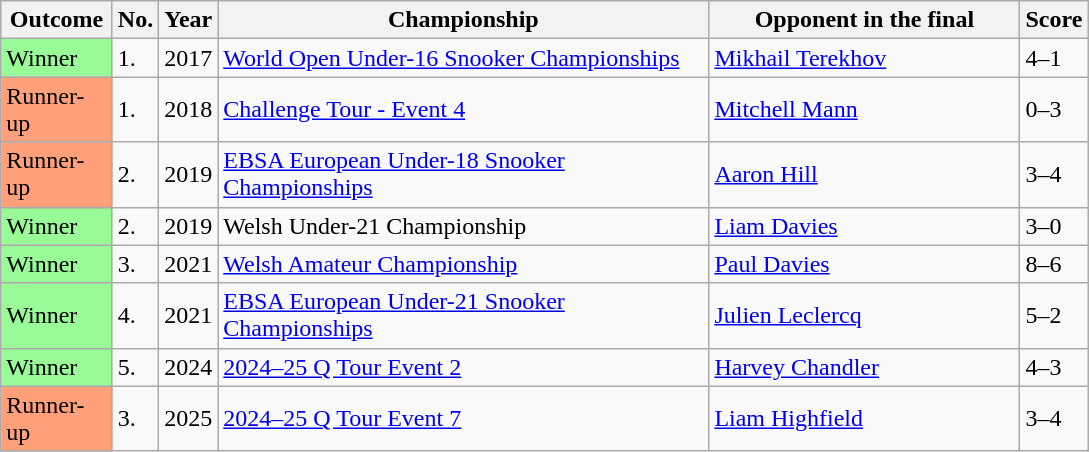<table class="sortable wikitable">
<tr>
<th width="67">Outcome</th>
<th width="20">No.</th>
<th width="30">Year</th>
<th width="320">Championship</th>
<th width="200">Opponent in the final</th>
<th width="30">Score</th>
</tr>
<tr>
<td style="background:#98fb98;">Winner</td>
<td>1.</td>
<td>2017</td>
<td><a href='#'>World Open Under-16 Snooker Championships</a></td>
<td> <a href='#'>Mikhail Terekhov</a></td>
<td>4–1</td>
</tr>
<tr>
<td style="background:#ffa07a;">Runner-up</td>
<td>1.</td>
<td>2018</td>
<td><a href='#'>Challenge Tour - Event 4</a></td>
<td> <a href='#'>Mitchell Mann</a></td>
<td>0–3</td>
</tr>
<tr>
<td style="background:#ffa07a;">Runner-up</td>
<td>2.</td>
<td>2019</td>
<td><a href='#'>EBSA European Under-18 Snooker Championships</a></td>
<td> <a href='#'>Aaron Hill</a></td>
<td>3–4</td>
</tr>
<tr>
<td style="background:#98fb98;">Winner</td>
<td>2.</td>
<td>2019</td>
<td>Welsh Under-21 Championship</td>
<td> <a href='#'>Liam Davies</a></td>
<td>3–0</td>
</tr>
<tr>
<td style="background:#98fb98;">Winner</td>
<td>3.</td>
<td>2021</td>
<td><a href='#'>Welsh Amateur Championship</a></td>
<td> <a href='#'>Paul Davies</a></td>
<td>8–6</td>
</tr>
<tr>
<td style="background:#98fb98;">Winner</td>
<td>4.</td>
<td>2021</td>
<td><a href='#'>EBSA European Under-21 Snooker Championships</a></td>
<td> <a href='#'>Julien Leclercq</a></td>
<td>5–2</td>
</tr>
<tr>
<td style="background:#98fb98;">Winner</td>
<td>5.</td>
<td>2024</td>
<td><a href='#'>2024–25 Q Tour Event 2</a></td>
<td> <a href='#'>Harvey Chandler</a></td>
<td>4–3</td>
</tr>
<tr>
<td style="background:#ffa07a;">Runner-up</td>
<td>3.</td>
<td>2025</td>
<td><a href='#'>2024–25 Q Tour Event 7</a></td>
<td> <a href='#'>Liam Highfield</a></td>
<td>3–4</td>
</tr>
</table>
